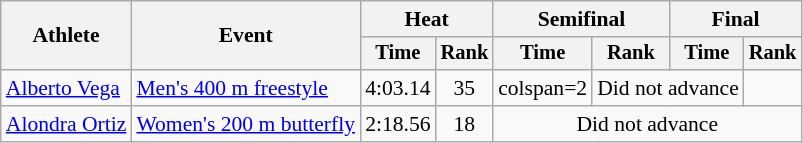<table class=wikitable style="font-size:90%">
<tr>
<th rowspan="2">Athlete</th>
<th rowspan="2">Event</th>
<th colspan="2">Heat</th>
<th colspan="2">Semifinal</th>
<th colspan="2">Final</th>
</tr>
<tr style="font-size:95%">
<th>Time</th>
<th>Rank</th>
<th>Time</th>
<th>Rank</th>
<th>Time</th>
<th>Rank</th>
</tr>
<tr align=center>
<td align=left><a href='#'>Alberto Vega</a></td>
<td align=left><a href='#'>Men's 400 m freestyle</a></td>
<td>4:03.14</td>
<td>35</td>
<td>colspan=2 </td>
<td colspan=2>Did not advance</td>
</tr>
<tr align=center>
<td align=left><a href='#'>Alondra Ortiz</a></td>
<td align=left><a href='#'>Women's 200 m butterfly</a></td>
<td>2:18.56</td>
<td>18</td>
<td colspan=4>Did not advance</td>
</tr>
</table>
